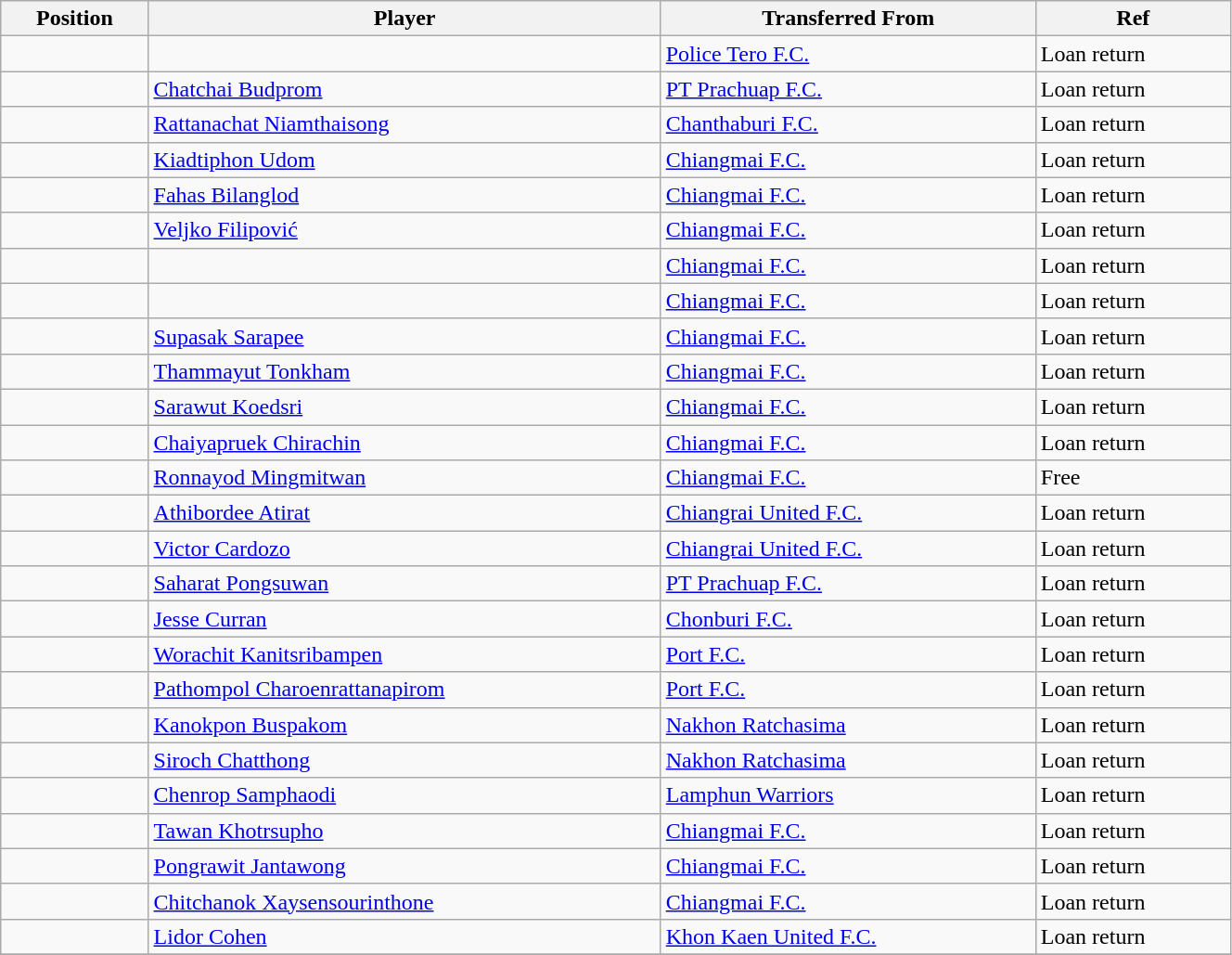<table class="wikitable sortable" style="width:70%; text-align:center; font-size:100%; text-align:left;">
<tr>
<th>Position</th>
<th>Player</th>
<th>Transferred From</th>
<th>Ref</th>
</tr>
<tr>
<td></td>
<td></td>
<td> <a href='#'>Police Tero F.C.</a></td>
<td>Loan return </td>
</tr>
<tr>
<td></td>
<td> <a href='#'>Chatchai Budprom</a></td>
<td> <a href='#'>PT Prachuap F.C.</a></td>
<td>Loan return</td>
</tr>
<tr>
<td></td>
<td> <a href='#'>Rattanachat Niamthaisong</a></td>
<td> <a href='#'>Chanthaburi F.C.</a></td>
<td>Loan return</td>
</tr>
<tr>
<td></td>
<td> <a href='#'>Kiadtiphon Udom</a></td>
<td> <a href='#'>Chiangmai F.C.</a></td>
<td>Loan return</td>
</tr>
<tr>
<td></td>
<td> <a href='#'>Fahas Bilanglod</a></td>
<td> <a href='#'>Chiangmai F.C.</a></td>
<td>Loan return</td>
</tr>
<tr>
<td></td>
<td> <a href='#'>Veljko Filipović</a></td>
<td> <a href='#'>Chiangmai F.C.</a></td>
<td>Loan return</td>
</tr>
<tr>
<td></td>
<td></td>
<td> <a href='#'>Chiangmai F.C.</a></td>
<td>Loan return </td>
</tr>
<tr>
<td></td>
<td></td>
<td> <a href='#'>Chiangmai F.C.</a></td>
<td>Loan return</td>
</tr>
<tr>
<td></td>
<td> <a href='#'>Supasak Sarapee</a></td>
<td> <a href='#'>Chiangmai F.C.</a></td>
<td>Loan return</td>
</tr>
<tr>
<td></td>
<td> <a href='#'>Thammayut Tonkham</a></td>
<td> <a href='#'>Chiangmai F.C.</a></td>
<td>Loan return</td>
</tr>
<tr>
<td></td>
<td> <a href='#'>Sarawut Koedsri</a></td>
<td> <a href='#'>Chiangmai F.C.</a></td>
<td>Loan return </td>
</tr>
<tr>
<td></td>
<td> <a href='#'>Chaiyapruek Chirachin</a></td>
<td> <a href='#'>Chiangmai F.C.</a></td>
<td>Loan return</td>
</tr>
<tr>
<td></td>
<td> <a href='#'>Ronnayod Mingmitwan</a></td>
<td> <a href='#'>Chiangmai F.C.</a></td>
<td>Free</td>
</tr>
<tr>
<td></td>
<td> <a href='#'>Athibordee Atirat</a></td>
<td> <a href='#'>Chiangrai United F.C.</a></td>
<td>Loan return</td>
</tr>
<tr>
<td></td>
<td> <a href='#'>Victor Cardozo</a></td>
<td> <a href='#'>Chiangrai United F.C.</a></td>
<td>Loan return</td>
</tr>
<tr>
<td></td>
<td> <a href='#'>Saharat Pongsuwan</a></td>
<td> <a href='#'>PT Prachuap F.C.</a></td>
<td>Loan return</td>
</tr>
<tr>
<td></td>
<td> <a href='#'>Jesse Curran</a></td>
<td> <a href='#'>Chonburi F.C.</a></td>
<td>Loan return</td>
</tr>
<tr>
<td></td>
<td> <a href='#'>Worachit Kanitsribampen</a></td>
<td> <a href='#'>Port F.C.</a></td>
<td>Loan return</td>
</tr>
<tr>
<td></td>
<td> <a href='#'>Pathompol Charoenrattanapirom</a></td>
<td> <a href='#'>Port F.C.</a></td>
<td>Loan return</td>
</tr>
<tr>
<td></td>
<td> <a href='#'>Kanokpon Buspakom</a></td>
<td> <a href='#'>Nakhon Ratchasima</a></td>
<td>Loan return</td>
</tr>
<tr>
<td></td>
<td> <a href='#'>Siroch Chatthong</a></td>
<td> <a href='#'>Nakhon Ratchasima</a></td>
<td>Loan return</td>
</tr>
<tr>
<td></td>
<td> <a href='#'>Chenrop Samphaodi</a></td>
<td> <a href='#'>Lamphun Warriors</a></td>
<td>Loan return</td>
</tr>
<tr>
<td></td>
<td> <a href='#'>Tawan Khotrsupho</a></td>
<td> <a href='#'>Chiangmai F.C.</a></td>
<td>Loan return</td>
</tr>
<tr>
<td></td>
<td> <a href='#'>Pongrawit Jantawong</a></td>
<td> <a href='#'>Chiangmai F.C.</a></td>
<td>Loan return</td>
</tr>
<tr>
<td></td>
<td> <a href='#'>Chitchanok Xaysensourinthone</a></td>
<td> <a href='#'>Chiangmai F.C.</a></td>
<td>Loan return</td>
</tr>
<tr>
<td></td>
<td> <a href='#'>Lidor Cohen</a></td>
<td> <a href='#'>Khon Kaen United F.C.</a></td>
<td>Loan return</td>
</tr>
<tr>
</tr>
</table>
